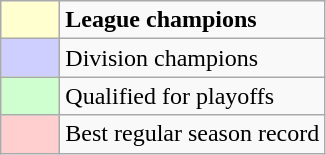<table class="wikitable">
<tr>
<td style="background:#FFFFCF; width:2em"></td>
<td><strong>League champions</strong></td>
</tr>
<tr>
<td style="background:#CFCFFF; width:2em"></td>
<td>Division champions</td>
</tr>
<tr>
<td style="background:#CFFFCF; width:2em"></td>
<td>Qualified for playoffs</td>
</tr>
<tr>
<td style="background:#FFCFCF; width:2em"></td>
<td>Best regular season record</td>
</tr>
</table>
